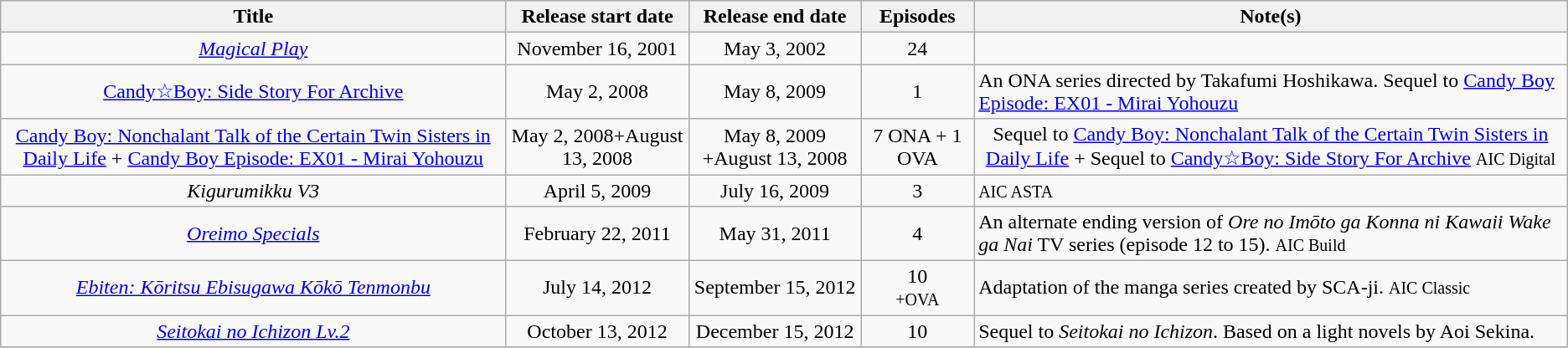<table class="wikitable sortable" style="text-align:center; margin=auto; ">
<tr>
<th scope="col">Title</th>
<th scope="col">Release start date</th>
<th scope="col">Release end date</th>
<th scope="col" class="unsortable">Episodes</th>
<th scope="col" class="unsortable">Note(s)</th>
</tr>
<tr>
<td><em><a href='#'>Magical Play</a></em></td>
<td>November 16, 2001</td>
<td>May 3, 2002</td>
<td>24</td>
<td style="text-align:left;"></td>
</tr>
<tr>
<td><a href='#'>Candy☆Boy: Side Story For Archive</a></td>
<td>May 2, 2008</td>
<td>May 8, 2009</td>
<td>1</td>
<td style="text-align:left;">An ONA series directed by Takafumi Hoshikawa. Sequel to <a href='#'>Candy Boy Episode: EX01 - Mirai Yohouzu</a></td>
</tr>
<tr>
<td><a href='#'>Candy Boy: Nonchalant Talk of the Certain Twin Sisters in Daily Life</a> + <a href='#'>Candy Boy Episode: EX01 - Mirai Yohouzu</a></td>
<td>May 2, 2008+August 13, 2008</td>
<td>May 8, 2009 +August 13, 2008</td>
<td>7 ONA + 1 OVA</td>
<td>Sequel to <a href='#'>Candy Boy: Nonchalant Talk of the Certain Twin Sisters in Daily Life</a> + Sequel to <a href='#'>Candy☆Boy: Side Story For Archive</a> <small>AIC Digital</small></td>
</tr>
<tr>
<td><em>Kigurumikku V3</em></td>
<td>April 5, 2009</td>
<td>July 16, 2009</td>
<td>3</td>
<td style="text-align:left;"><small>AIC ASTA</small></td>
</tr>
<tr>
<td><em><a href='#'>Oreimo Specials</a></em></td>
<td>February 22, 2011</td>
<td>May 31, 2011</td>
<td>4</td>
<td style="text-align:left;">An alternate ending version of <em>Ore no Imōto ga Konna ni Kawaii Wake ga Nai</em> TV series (episode 12 to 15). <small>AIC Build</small></td>
</tr>
<tr>
<td><em><a href='#'>Ebiten: Kōritsu Ebisugawa Kōkō Tenmonbu</a></em></td>
<td>July 14, 2012</td>
<td>September 15, 2012</td>
<td>10<br><small>+OVA</small></td>
<td style="text-align:left;">Adaptation of the manga series created by SCA-ji. <small>AIC Classic</small></td>
</tr>
<tr>
<td><em><a href='#'>Seitokai no Ichizon Lv.2</a></em></td>
<td>October 13, 2012</td>
<td>December 15, 2012</td>
<td>10</td>
<td style="text-align:left;">Sequel to <em>Seitokai no Ichizon</em>. Based on a light novels by Aoi Sekina.</td>
</tr>
<tr>
</tr>
</table>
